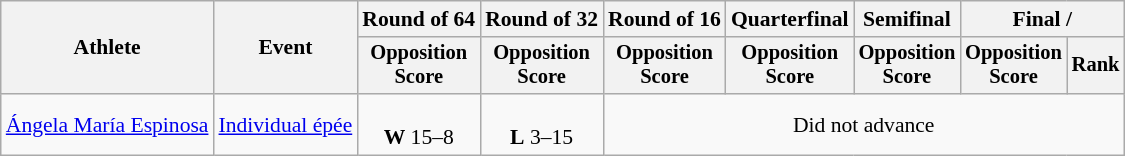<table class="wikitable" style="font-size:90%">
<tr>
<th rowspan="2">Athlete</th>
<th rowspan="2">Event</th>
<th>Round of 64</th>
<th>Round of 32</th>
<th>Round of 16</th>
<th>Quarterfinal</th>
<th>Semifinal</th>
<th colspan=2>Final / </th>
</tr>
<tr style="font-size:95%">
<th>Opposition <br> Score</th>
<th>Opposition <br> Score</th>
<th>Opposition <br> Score</th>
<th>Opposition <br> Score</th>
<th>Opposition <br> Score</th>
<th>Opposition <br> Score</th>
<th>Rank</th>
</tr>
<tr align=center>
<td align=left><a href='#'>Ángela María Espinosa</a></td>
<td align=left><a href='#'>Individual épée</a></td>
<td><br><strong>W</strong> 15–8</td>
<td><br><strong>L</strong> 3–15</td>
<td colspan=5>Did not advance</td>
</tr>
</table>
